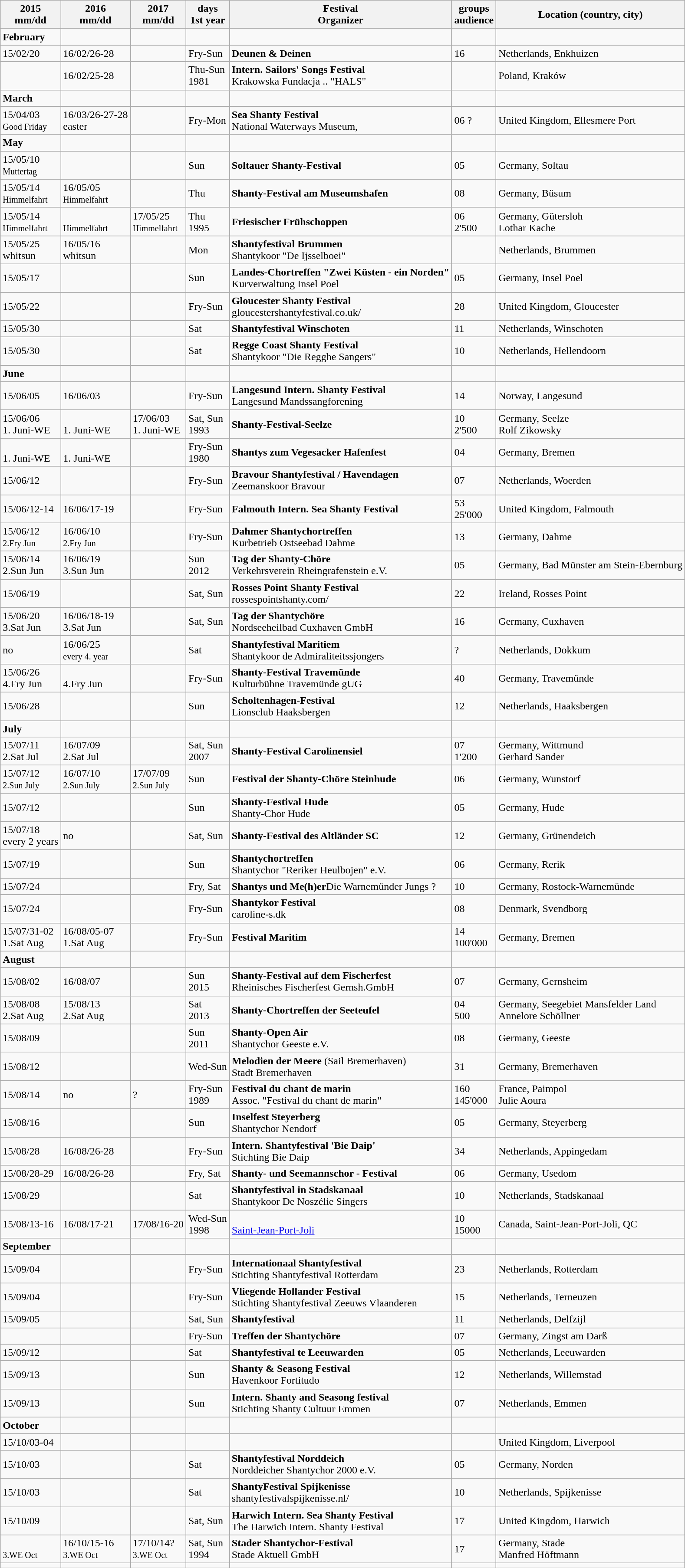<table class="wikitable sortable">
<tr>
<th>2015<br>mm/dd</th>
<th>2016<br>mm/dd</th>
<th>2017<br>mm/dd</th>
<th>days<br>1st year</th>
<th>Festival<br>Organizer</th>
<th>groups<br>audience</th>
<th>Location (country, city)</th>
</tr>
<tr>
<td><strong>February</strong></td>
<td></td>
<td></td>
<td></td>
<td></td>
<td></td>
<td></td>
</tr>
<tr>
<td>15/02/20</td>
<td>16/02/26-28</td>
<td></td>
<td>Fry-Sun</td>
<td><strong>Deunen & Deinen</strong><br></td>
<td>16</td>
<td>Netherlands, Enkhuizen</td>
</tr>
<tr>
<td></td>
<td>16/02/25-28</td>
<td></td>
<td>Thu-Sun<br>1981</td>
<td><strong>Intern. Sailors' Songs Festival</strong><br>Krakowska Fundacja .. "HALS"</td>
<td></td>
<td>Poland, Kraków</td>
</tr>
<tr>
<td><strong>March</strong></td>
<td></td>
<td></td>
<td></td>
<td></td>
<td></td>
<td></td>
</tr>
<tr>
<td>15/04/03<br><small>Good Friday</small></td>
<td>16/03/26-27-28<br>easter</td>
<td></td>
<td>Fry-Mon</td>
<td><strong>Sea Shanty Festival</strong><br>National Waterways Museum,  </td>
<td>06 ?</td>
<td>United Kingdom, Ellesmere Port</td>
</tr>
<tr>
<td><strong>May</strong></td>
<td></td>
<td></td>
<td></td>
<td></td>
<td></td>
<td></td>
</tr>
<tr>
<td>15/05/10<br><small>Muttertag</small></td>
<td></td>
<td></td>
<td>Sun</td>
<td><strong>Soltauer Shanty-Festival</strong><br></td>
<td>05</td>
<td>Germany, Soltau</td>
</tr>
<tr>
<td>15/05/14<br><small>Himmelfahrt</small></td>
<td>16/05/05<br><small>Himmelfahrt</small></td>
<td></td>
<td>Thu</td>
<td><strong>Shanty-Festival am Museumshafen</strong><br></td>
<td>08</td>
<td>Germany, Büsum</td>
</tr>
<tr>
<td>15/05/14<br><small>Himmelfahrt</small></td>
<td><br><small>Himmelfahrt</small></td>
<td>17/05/25<br><small>Himmelfahrt</small></td>
<td>Thu<br>1995</td>
<td><strong>Friesischer Frühschoppen</strong><br></td>
<td>06<br>2'500</td>
<td>Germany, Gütersloh<br>Lothar Kache</td>
</tr>
<tr>
<td>15/05/25<br>whitsun</td>
<td>16/05/16<br>whitsun</td>
<td></td>
<td>Mon</td>
<td><strong>Shantyfestival Brummen</strong><br>Shantykoor "De Ijsselboei"</td>
<td></td>
<td>Netherlands, Brummen</td>
</tr>
<tr>
<td>15/05/17</td>
<td></td>
<td></td>
<td>Sun</td>
<td><strong>Landes-Chortreffen "Zwei Küsten - ein Norden"</strong><br>Kurverwaltung Insel Poel</td>
<td>05</td>
<td>Germany, Insel Poel</td>
</tr>
<tr>
<td>15/05/22</td>
<td></td>
<td></td>
<td>Fry-Sun</td>
<td><strong>Gloucester Shanty Festival</strong><br>gloucestershantyfestival.co.uk/</td>
<td>28</td>
<td>United Kingdom, Gloucester</td>
</tr>
<tr>
<td>15/05/30</td>
<td></td>
<td></td>
<td>Sat</td>
<td><strong>Shantyfestival Winschoten</strong><br></td>
<td>11</td>
<td>Netherlands, Winschoten</td>
</tr>
<tr>
<td>15/05/30</td>
<td></td>
<td></td>
<td>Sat</td>
<td><strong>Regge Coast Shanty Festival</strong><br>Shantykoor "Die Regghe Sangers"</td>
<td>10</td>
<td>Netherlands, Hellendoorn</td>
</tr>
<tr>
<td><strong>June</strong></td>
<td></td>
<td></td>
<td></td>
<td></td>
<td></td>
<td></td>
</tr>
<tr>
<td>15/06/05</td>
<td>16/06/03</td>
<td></td>
<td>Fry-Sun</td>
<td><strong>Langesund Intern. Shanty Festival</strong><br>Langesund Mandssangforening</td>
<td>14</td>
<td>Norway, Langesund</td>
</tr>
<tr>
<td>15/06/06<br>1. Juni-WE</td>
<td><br>1. Juni-WE</td>
<td>17/06/03<br>1. Juni-WE</td>
<td>Sat, Sun<br>1993</td>
<td><strong>Shanty-Festival-Seelze</strong><br></td>
<td>10<br>2'500</td>
<td>Germany, Seelze<br>Rolf Zikowsky</td>
</tr>
<tr>
<td><br>1. Juni-WE</td>
<td><br>1. Juni-WE</td>
<td></td>
<td>Fry-Sun<br>1980</td>
<td><strong>Shantys zum Vegesacker Hafenfest</strong><br></td>
<td>04</td>
<td>Germany, Bremen</td>
</tr>
<tr>
<td>15/06/12</td>
<td></td>
<td></td>
<td>Fry-Sun</td>
<td><strong>Bravour Shantyfestival / Havendagen</strong><br>Zeemanskoor Bravour</td>
<td>07</td>
<td>Netherlands, Woerden</td>
</tr>
<tr>
<td>15/06/12-14</td>
<td>16/06/17-19</td>
<td></td>
<td>Fry-Sun</td>
<td><strong>Falmouth Intern. Sea Shanty Festival</strong><br></td>
<td>53<br>25'000</td>
<td>United Kingdom, Falmouth</td>
</tr>
<tr>
<td>15/06/12<br><small>2.Fry Jun</small></td>
<td>16/06/10<br><small>2.Fry Jun</small></td>
<td></td>
<td>Fry-Sun</td>
<td><strong>Dahmer Shantychortreffen</strong><br>Kurbetrieb Ostseebad Dahme</td>
<td>13</td>
<td>Germany, Dahme</td>
</tr>
<tr>
<td>15/06/14<br>2.Sun Jun</td>
<td>16/06/19<br>3.Sun Jun</td>
<td></td>
<td>Sun<br>2012</td>
<td><strong>Tag der Shanty-Chöre</strong><br>Verkehrsverein Rheingrafenstein e.V.</td>
<td>05</td>
<td>Germany, Bad Münster am Stein-Ebernburg</td>
</tr>
<tr>
<td>15/06/19</td>
<td></td>
<td></td>
<td>Sat, Sun</td>
<td><strong>Rosses Point Shanty Festival</strong><br>rossespointshanty.com/</td>
<td>22</td>
<td>Ireland, Rosses Point</td>
</tr>
<tr>
<td>15/06/20<br>3.Sat Jun</td>
<td>16/06/18-19<br>3.Sat Jun</td>
<td></td>
<td>Sat, Sun</td>
<td><strong>Tag der Shantychöre</strong><br>Nordseeheilbad Cuxhaven GmbH</td>
<td>16</td>
<td>Germany, Cuxhaven</td>
</tr>
<tr>
<td>no</td>
<td>16/06/25<br><small>every 4. year</small></td>
<td></td>
<td>Sat</td>
<td><strong>Shantyfestival Maritiem</strong><br>Shantykoor de Admiraliteitssjongers</td>
<td>?</td>
<td>Netherlands, Dokkum</td>
</tr>
<tr>
<td>15/06/26<br>4.Fry Jun</td>
<td><br>4.Fry Jun</td>
<td></td>
<td>Fry-Sun</td>
<td><strong>Shanty-Festival Travemünde</strong><br>Kulturbühne Travemünde gUG</td>
<td>40</td>
<td>Germany, Travemünde</td>
</tr>
<tr>
<td>15/06/28</td>
<td></td>
<td></td>
<td>Sun</td>
<td><strong>Scholtenhagen-Festival</strong><br>Lionsclub Haaksbergen</td>
<td>12</td>
<td>Netherlands, Haaksbergen</td>
</tr>
<tr>
<td><strong>July</strong></td>
<td></td>
<td></td>
<td></td>
<td></td>
<td></td>
<td></td>
</tr>
<tr>
<td>15/07/11<br>2.Sat Jul</td>
<td>16/07/09<br>2.Sat Jul</td>
<td></td>
<td>Sat, Sun<br>2007</td>
<td><strong>Shanty-Festival Carolinensiel</strong><br></td>
<td>07<br>1'200</td>
<td>Germany, Wittmund<br>Gerhard Sander</td>
</tr>
<tr>
<td>15/07/12<br><small>2.Sun July</small></td>
<td>16/07/10<br><small>2.Sun July</small></td>
<td>17/07/09<br><small>2.Sun July</small></td>
<td>Sun</td>
<td><strong>Festival der Shanty-Chöre Steinhude</strong><br></td>
<td>06</td>
<td>Germany, Wunstorf</td>
</tr>
<tr>
<td>15/07/12</td>
<td></td>
<td></td>
<td>Sun</td>
<td><strong>Shanty-Festival Hude</strong><br>Shanty-Chor Hude</td>
<td>05</td>
<td>Germany, Hude</td>
</tr>
<tr>
<td>15/07/18<br>every 2 years</td>
<td>no</td>
<td></td>
<td>Sat, Sun</td>
<td><strong>Shanty-Festival des Altländer SC</strong><br></td>
<td>12</td>
<td>Germany, Grünendeich</td>
</tr>
<tr>
<td>15/07/19</td>
<td></td>
<td></td>
<td>Sun</td>
<td><strong>Shantychortreffen</strong><br>Shantychor "Reriker Heulbojen" e.V.</td>
<td>06</td>
<td>Germany, Rerik</td>
</tr>
<tr>
<td>15/07/24</td>
<td></td>
<td></td>
<td>Fry, Sat</td>
<td><strong>Shantys und Me(h)er</strong>Die Warnemünder Jungs ?</td>
<td>10</td>
<td>Germany, Rostock-Warnemünde</td>
</tr>
<tr>
<td>15/07/24</td>
<td></td>
<td></td>
<td>Fry-Sun</td>
<td><strong>Shantykor Festival</strong><br>caroline-s.dk</td>
<td>08</td>
<td>Denmark, Svendborg</td>
</tr>
<tr>
<td>15/07/31-02<br>1.Sat Aug</td>
<td>16/08/05-07<br>1.Sat Aug</td>
<td></td>
<td>Fry-Sun</td>
<td><strong>Festival Maritim</strong><br></td>
<td>14<br>100'000</td>
<td>Germany, Bremen</td>
</tr>
<tr>
<td><strong>August</strong></td>
<td></td>
<td></td>
<td></td>
<td></td>
<td></td>
<td></td>
</tr>
<tr>
<td>15/08/02</td>
<td>16/08/07</td>
<td></td>
<td>Sun<br>2015</td>
<td><strong>Shanty-Festival auf dem Fischerfest</strong><br>Rheinisches Fischerfest Gernsh.GmbH</td>
<td>07</td>
<td>Germany, Gernsheim</td>
</tr>
<tr>
<td>15/08/08<br>2.Sat Aug</td>
<td>15/08/13<br>2.Sat Aug</td>
<td></td>
<td>Sat<br>2013</td>
<td><strong>Shanty-Chortreffen der Seeteufel</strong><br></td>
<td>04<br>500</td>
<td>Germany, Seegebiet Mansfelder Land<br>Annelore Schöllner</td>
</tr>
<tr>
<td>15/08/09</td>
<td></td>
<td></td>
<td>Sun<br>2011</td>
<td><strong>Shanty-Open Air</strong><br>Shantychor Geeste e.V.</td>
<td>08</td>
<td>Germany, Geeste</td>
</tr>
<tr>
<td>15/08/12</td>
<td></td>
<td></td>
<td>Wed-Sun</td>
<td><strong>Melodien der Meere</strong> (Sail Bremerhaven)<br>Stadt Bremerhaven</td>
<td>31</td>
<td>Germany, Bremerhaven</td>
</tr>
<tr>
<td>15/08/14</td>
<td>no</td>
<td>?</td>
<td>Fry-Sun<br>1989</td>
<td><strong>Festival du chant de marin</strong><br>Assoc. "Festival du chant de marin"</td>
<td>160<br>145'000</td>
<td>France, Paimpol<br>Julie Aoura</td>
</tr>
<tr>
<td>15/08/16</td>
<td></td>
<td></td>
<td>Sun</td>
<td><strong>Inselfest Steyerberg</strong><br>Shantychor Nendorf</td>
<td>05</td>
<td>Germany, Steyerberg</td>
</tr>
<tr>
<td>15/08/28</td>
<td>16/08/26-28</td>
<td></td>
<td>Fry-Sun</td>
<td><strong>Intern. Shantyfestival 'Bie Daip' </strong><br>Stichting Bie Daip</td>
<td>34</td>
<td>Netherlands, Appingedam</td>
</tr>
<tr>
<td>15/08/28-29</td>
<td>16/08/26-28</td>
<td></td>
<td>Fry, Sat</td>
<td><strong>Shanty- und Seemannschor - Festival</strong><br></td>
<td>06</td>
<td>Germany, Usedom</td>
</tr>
<tr>
<td>15/08/29</td>
<td></td>
<td></td>
<td>Sat</td>
<td><strong>Shantyfestival in Stadskanaal</strong><br>Shantykoor De Noszélie Singers</td>
<td>10</td>
<td>Netherlands, Stadskanaal</td>
</tr>
<tr>
<td>15/08/13-16</td>
<td>16/08/17-21</td>
<td>17/08/16-20</td>
<td>Wed-Sun<br>1998</td>
<td><br><a href='#'>Saint-Jean-Port-Joli</a></td>
<td>10<br>15000</td>
<td>Canada, Saint-Jean-Port-Joli, QC</td>
</tr>
<tr>
<td><strong>September</strong></td>
<td></td>
<td></td>
<td></td>
<td></td>
<td></td>
<td></td>
</tr>
<tr>
<td>15/09/04</td>
<td></td>
<td></td>
<td>Fry-Sun</td>
<td><strong>Internationaal Shantyfestival</strong><br>Stichting Shantyfestival Rotterdam</td>
<td>23</td>
<td>Netherlands, Rotterdam</td>
</tr>
<tr>
<td>15/09/04</td>
<td></td>
<td></td>
<td>Fry-Sun</td>
<td><strong>Vliegende Hollander Festival</strong><br>Stichting Shantyfestival Zeeuws Vlaanderen</td>
<td>15</td>
<td>Netherlands, Terneuzen</td>
</tr>
<tr>
<td>15/09/05</td>
<td></td>
<td></td>
<td>Sat, Sun</td>
<td><strong>Shantyfestival</strong></td>
<td>11</td>
<td>Netherlands, Delfzijl</td>
</tr>
<tr>
<td></td>
<td></td>
<td></td>
<td>Fry-Sun</td>
<td><strong>Treffen der Shantychöre</strong></td>
<td>07</td>
<td>Germany, Zingst am Darß</td>
</tr>
<tr>
<td>15/09/12</td>
<td></td>
<td></td>
<td>Sat</td>
<td><strong>Shantyfestival te Leeuwarden</strong><br></td>
<td>05</td>
<td>Netherlands, Leeuwarden</td>
</tr>
<tr>
<td>15/09/13</td>
<td></td>
<td></td>
<td>Sun</td>
<td><strong>Shanty & Seasong Festival</strong><br>Havenkoor Fortitudo</td>
<td>12</td>
<td>Netherlands, Willemstad</td>
</tr>
<tr>
<td>15/09/13</td>
<td></td>
<td></td>
<td>Sun</td>
<td><strong>Intern. Shanty and Seasong festival</strong><br>Stichting Shanty Cultuur Emmen</td>
<td>07</td>
<td>Netherlands, Emmen</td>
</tr>
<tr>
<td><strong>October</strong></td>
<td></td>
<td></td>
<td></td>
<td></td>
<td></td>
<td></td>
</tr>
<tr>
<td>15/10/03-04</td>
<td></td>
<td></td>
<td></td>
<td><strong></strong><br></td>
<td></td>
<td>United Kingdom, Liverpool</td>
</tr>
<tr>
<td>15/10/03</td>
<td></td>
<td></td>
<td>Sat</td>
<td><strong>Shantyfestival Norddeich</strong><br>Norddeicher Shantychor 2000 e.V.</td>
<td>05</td>
<td>Germany, Norden</td>
</tr>
<tr>
<td>15/10/03</td>
<td></td>
<td></td>
<td>Sat</td>
<td><strong>ShantyFestival Spijkenisse</strong><br>shantyfestivalspijkenisse.nl/</td>
<td>10</td>
<td>Netherlands, Spijkenisse</td>
</tr>
<tr>
<td>15/10/09</td>
<td></td>
<td></td>
<td>Sat, Sun</td>
<td><strong>Harwich Intern. Sea Shanty Festival</strong><br>The Harwich Intern. Shanty Festival</td>
<td>17</td>
<td>United Kingdom, Harwich</td>
</tr>
<tr>
<td><br><small>3.WE Oct</small></td>
<td>16/10/15-16<br><small>3.WE Oct</small></td>
<td>17/10/14?<br><small>3.WE Oct</small></td>
<td>Sat, Sun<br>1994</td>
<td><strong>Stader Shantychor-Festival</strong><br>Stade Aktuell GmbH</td>
<td>17</td>
<td>Germany, Stade<br>Manfred Höftmann</td>
</tr>
<tr>
<td></td>
<td></td>
<td></td>
<td></td>
<td></td>
<td></td>
<td></td>
</tr>
</table>
